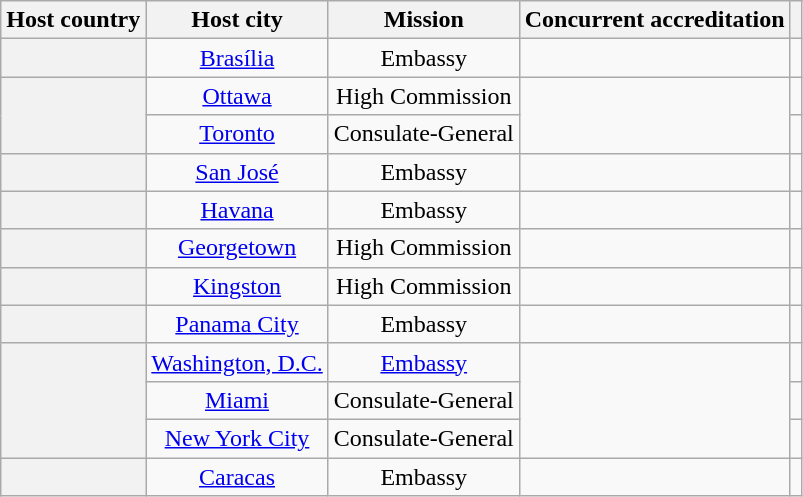<table class="wikitable plainrowheaders" style="text-align:center;">
<tr>
<th scope="col">Host country</th>
<th scope="col">Host city</th>
<th scope="col">Mission</th>
<th scope="col">Concurrent accreditation</th>
<th scope="col"></th>
</tr>
<tr>
<th scope="row"></th>
<td><a href='#'>Brasília</a></td>
<td>Embassy</td>
<td></td>
<td></td>
</tr>
<tr>
<th scope="row" rowspan="2"></th>
<td><a href='#'>Ottawa</a></td>
<td>High Commission</td>
<td rowspan="2"></td>
<td></td>
</tr>
<tr>
<td><a href='#'>Toronto</a></td>
<td>Consulate-General</td>
<td></td>
</tr>
<tr>
<th scope="row"></th>
<td><a href='#'>San José</a></td>
<td>Embassy</td>
<td></td>
<td></td>
</tr>
<tr>
<th scope="row"></th>
<td><a href='#'>Havana</a></td>
<td>Embassy</td>
<td></td>
<td></td>
</tr>
<tr>
<th scope="row"></th>
<td><a href='#'>Georgetown</a></td>
<td>High Commission</td>
<td></td>
<td></td>
</tr>
<tr>
<th scope="row"></th>
<td><a href='#'>Kingston</a></td>
<td>High Commission</td>
<td></td>
<td></td>
</tr>
<tr>
<th scope="row"></th>
<td><a href='#'>Panama City</a></td>
<td>Embassy</td>
<td></td>
<td></td>
</tr>
<tr>
<th scope="row" rowspan="3"></th>
<td><a href='#'>Washington, D.C.</a></td>
<td><a href='#'>Embassy</a></td>
<td rowspan="3"></td>
<td></td>
</tr>
<tr>
<td><a href='#'>Miami</a></td>
<td>Consulate-General</td>
<td></td>
</tr>
<tr>
<td><a href='#'>New York City</a></td>
<td>Consulate-General</td>
<td></td>
</tr>
<tr>
<th scope="row"></th>
<td><a href='#'>Caracas</a></td>
<td>Embassy</td>
<td></td>
<td></td>
</tr>
</table>
